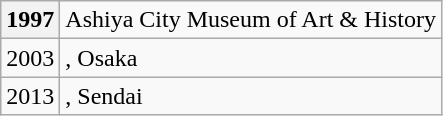<table class="wikitable">
<tr>
<th>1997</th>
<td>Ashiya City Museum of Art & History</td>
</tr>
<tr>
<td>2003</td>
<td>, Osaka</td>
</tr>
<tr>
<td>2013</td>
<td>, Sendai</td>
</tr>
</table>
